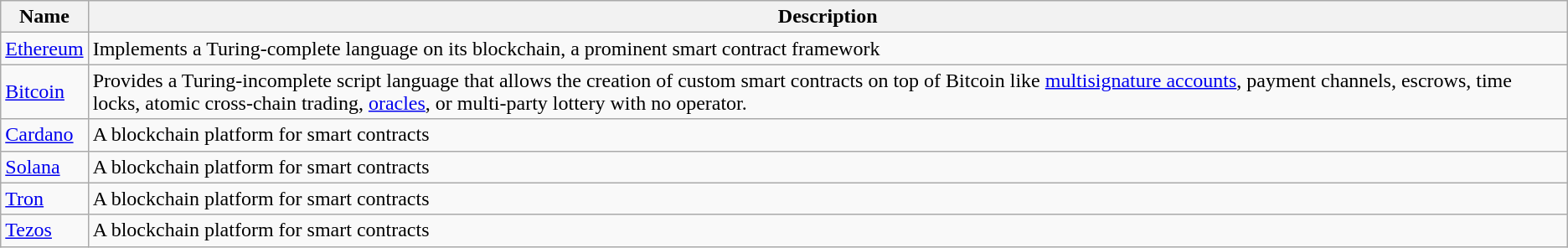<table class="wikitable sortable">
<tr>
<th>Name</th>
<th>Description</th>
</tr>
<tr>
<td><a href='#'>Ethereum</a></td>
<td>Implements a Turing-complete language on its blockchain, a prominent smart contract framework</td>
</tr>
<tr>
<td><a href='#'>Bitcoin</a></td>
<td>Provides a Turing-incomplete script language that allows the creation of custom smart contracts on top of Bitcoin like <a href='#'>multisignature accounts</a>, payment channels, escrows, time locks, atomic cross-chain trading, <a href='#'>oracles</a>, or multi-party lottery with no operator.</td>
</tr>
<tr>
<td><a href='#'>Cardano</a></td>
<td>A blockchain platform for smart contracts</td>
</tr>
<tr>
<td><a href='#'>Solana</a></td>
<td>A blockchain platform for smart contracts</td>
</tr>
<tr>
<td><a href='#'>Tron</a></td>
<td>A blockchain platform for smart contracts</td>
</tr>
<tr>
<td><a href='#'>Tezos</a></td>
<td>A blockchain platform for smart contracts</td>
</tr>
</table>
